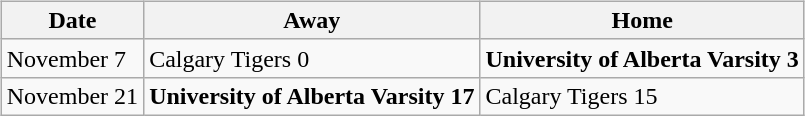<table cellspacing="10">
<tr>
<td valign="top"><br><table class="wikitable">
<tr>
<th>Date</th>
<th>Away</th>
<th>Home</th>
</tr>
<tr>
<td>November 7</td>
<td>Calgary Tigers 0</td>
<td><strong>University of Alberta Varsity 3</strong></td>
</tr>
<tr>
<td>November 21</td>
<td><strong>University of Alberta Varsity 17</strong></td>
<td>Calgary Tigers 15</td>
</tr>
</table>
</td>
</tr>
</table>
